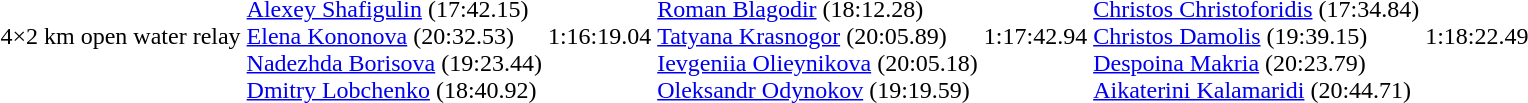<table>
<tr>
<td>4×2 km open water relay</td>
<td><br><a href='#'>Alexey Shafigulin</a> (17:42.15)<br><a href='#'>Elena Kononova</a> (20:32.53)<br><a href='#'>Nadezhda Borisova</a> (19:23.44)<br><a href='#'>Dmitry Lobchenko</a> (18:40.92)</td>
<td>1:16:19.04</td>
<td><br><a href='#'>Roman Blagodir</a> (18:12.28)<br><a href='#'>Tatyana Krasnogor</a> (20:05.89)<br><a href='#'>Ievgeniia Olieynikova</a> (20:05.18)<br><a href='#'>Oleksandr Odynokov</a> (19:19.59)</td>
<td>1:17:42.94</td>
<td><br><a href='#'>Christos Christoforidis</a> (17:34.84)<br><a href='#'>Christos Damolis</a> (19:39.15)<br><a href='#'>Despoina Makria</a> (20:23.79)<br><a href='#'>Aikaterini Kalamaridi</a> (20:44.71)</td>
<td>1:18:22.49</td>
</tr>
</table>
